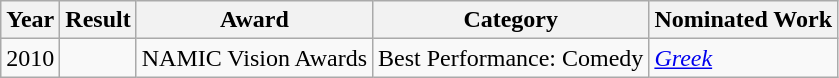<table class="wikitable">
<tr>
<th>Year</th>
<th>Result</th>
<th>Award</th>
<th>Category</th>
<th>Nominated Work</th>
</tr>
<tr>
<td text-align:center;">2010</td>
<td></td>
<td>NAMIC Vision Awards</td>
<td>Best Performance: Comedy</td>
<td><em><a href='#'>Greek</a></em></td>
</tr>
</table>
